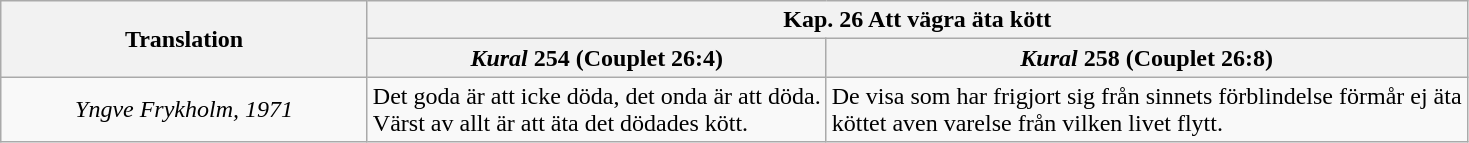<table class="wikitable">
<tr>
<th style="text-align:center; width:25%;" rowspan="2">Translation</th>
<th colspan="2">Kap. 26 Att vägra äta kött</th>
</tr>
<tr>
<th><em>Kural</em> 254 (Couplet 26:4)</th>
<th><em>Kural</em> 258 (Couplet 26:8)</th>
</tr>
<tr>
<td style="text-align:center;"><em>Yngve Frykholm, 1971</em></td>
<td>Det goda är att icke döda, det onda är att döda.<br>Värst av allt är att äta det dödades kött.</td>
<td>De visa som har frigjort sig från sinnets förblindelse förmår ej äta<br>köttet aven varelse från vilken livet flytt.</td>
</tr>
</table>
